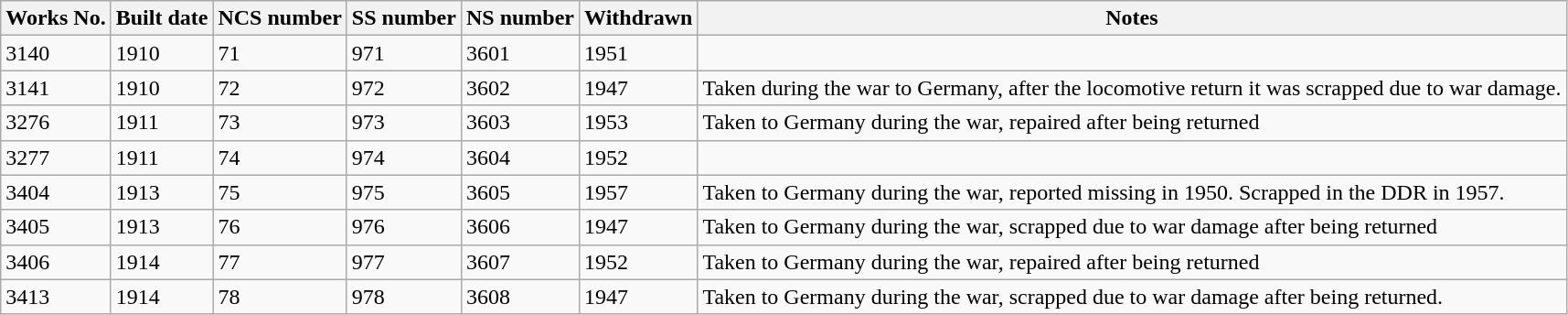<table class="wikitable" style="float">
<tr>
<th>Works No.</th>
<th>Built date</th>
<th>NCS number</th>
<th>SS number</th>
<th>NS number</th>
<th>Withdrawn</th>
<th>Notes</th>
</tr>
<tr>
<td>3140</td>
<td>1910</td>
<td>71</td>
<td>971</td>
<td>3601</td>
<td>1951</td>
<td></td>
</tr>
<tr>
<td>3141</td>
<td>1910</td>
<td>72</td>
<td>972</td>
<td>3602</td>
<td>1947</td>
<td>Taken during the war to Germany, after the locomotive return it was scrapped due to war damage.</td>
</tr>
<tr>
<td>3276</td>
<td>1911</td>
<td>73</td>
<td>973</td>
<td>3603</td>
<td>1953</td>
<td>Taken to Germany during the war, repaired after being returned</td>
</tr>
<tr>
<td>3277</td>
<td>1911</td>
<td>74</td>
<td>974</td>
<td>3604</td>
<td>1952</td>
<td></td>
</tr>
<tr>
<td>3404</td>
<td>1913</td>
<td>75</td>
<td>975</td>
<td>3605</td>
<td>1957</td>
<td>Taken to Germany during the war, reported missing in 1950. Scrapped in the DDR in 1957.</td>
</tr>
<tr>
<td>3405</td>
<td>1913</td>
<td>76</td>
<td>976</td>
<td>3606</td>
<td>1947</td>
<td>Taken to Germany during the war, scrapped due to war damage after being returned</td>
</tr>
<tr>
<td>3406</td>
<td>1914</td>
<td>77</td>
<td>977</td>
<td>3607</td>
<td>1952</td>
<td>Taken to Germany during the war, repaired after being returned</td>
</tr>
<tr>
<td>3413</td>
<td>1914</td>
<td>78</td>
<td>978</td>
<td>3608</td>
<td>1947</td>
<td>Taken to Germany during the war, scrapped due to war damage after being returned.</td>
</tr>
</table>
